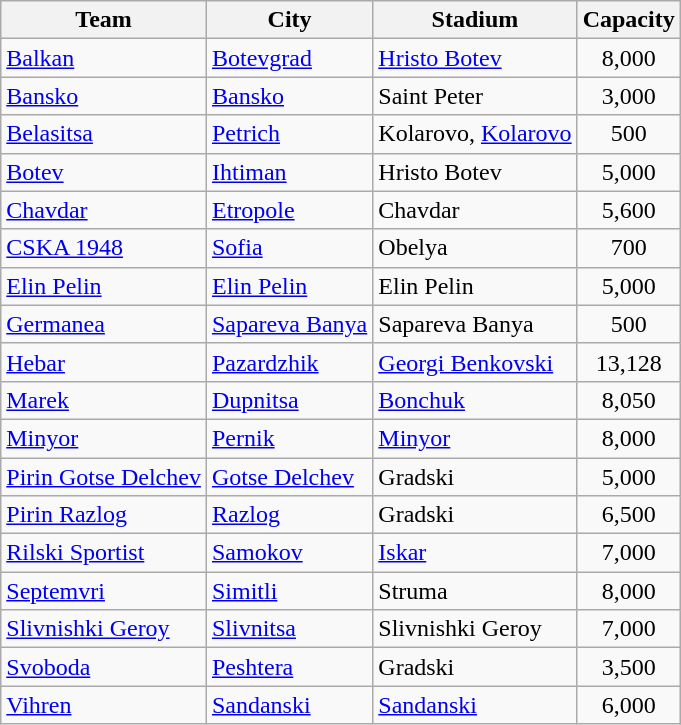<table class="wikitable sortable">
<tr>
<th>Team</th>
<th>City</th>
<th>Stadium</th>
<th>Capacity</th>
</tr>
<tr>
<td><a href='#'>Balkan</a></td>
<td><a href='#'>Botevgrad</a></td>
<td><a href='#'>Hristo Botev</a></td>
<td align=center>8,000</td>
</tr>
<tr>
<td><a href='#'>Bansko</a></td>
<td><a href='#'>Bansko</a></td>
<td>Saint Peter</td>
<td align=center>3,000</td>
</tr>
<tr>
<td><a href='#'>Belasitsa</a></td>
<td><a href='#'>Petrich</a></td>
<td>Kolarovo, <a href='#'>Kolarovo</a></td>
<td align=center>500</td>
</tr>
<tr>
<td><a href='#'>Botev</a></td>
<td><a href='#'>Ihtiman</a></td>
<td>Hristo Botev</td>
<td align=center>5,000</td>
</tr>
<tr>
<td><a href='#'>Chavdar</a></td>
<td><a href='#'>Etropole</a></td>
<td>Chavdar</td>
<td align="center">5,600</td>
</tr>
<tr>
<td><a href='#'>CSKA 1948</a></td>
<td><a href='#'>Sofia</a></td>
<td>Obelya</td>
<td align=center>700</td>
</tr>
<tr>
<td><a href='#'>Elin Pelin</a></td>
<td><a href='#'>Elin Pelin</a></td>
<td>Elin Pelin</td>
<td align=center>5,000</td>
</tr>
<tr>
<td><a href='#'>Germanea</a></td>
<td><a href='#'>Sapareva Banya</a></td>
<td>Sapareva Banya</td>
<td align=center>500</td>
</tr>
<tr>
<td><a href='#'>Hebar</a></td>
<td><a href='#'>Pazardzhik</a></td>
<td><a href='#'>Georgi Benkovski</a></td>
<td align=center>13,128</td>
</tr>
<tr>
<td><a href='#'>Marek</a></td>
<td><a href='#'>Dupnitsa</a></td>
<td><a href='#'>Bonchuk</a></td>
<td align="center">8,050</td>
</tr>
<tr>
<td><a href='#'>Minyor</a></td>
<td><a href='#'>Pernik</a></td>
<td><a href='#'>Minyor</a></td>
<td align=center>8,000</td>
</tr>
<tr>
<td><a href='#'>Pirin Gotse Delchev</a></td>
<td><a href='#'>Gotse Delchev</a></td>
<td>Gradski</td>
<td align=center>5,000</td>
</tr>
<tr>
<td><a href='#'>Pirin Razlog</a></td>
<td><a href='#'>Razlog</a></td>
<td>Gradski</td>
<td align=center>6,500</td>
</tr>
<tr>
<td><a href='#'>Rilski Sportist</a></td>
<td><a href='#'>Samokov</a></td>
<td><a href='#'>Iskar</a></td>
<td align=center>7,000</td>
</tr>
<tr>
<td><a href='#'>Septemvri</a></td>
<td><a href='#'>Simitli</a></td>
<td>Struma</td>
<td align="center">8,000</td>
</tr>
<tr>
<td><a href='#'>Slivnishki Geroy</a></td>
<td><a href='#'>Slivnitsa</a></td>
<td>Slivnishki Geroy</td>
<td align="center">7,000</td>
</tr>
<tr>
<td><a href='#'>Svoboda</a></td>
<td><a href='#'>Peshtera</a></td>
<td>Gradski</td>
<td align="center">3,500</td>
</tr>
<tr>
<td><a href='#'>Vihren</a></td>
<td><a href='#'>Sandanski</a></td>
<td><a href='#'>Sandanski</a></td>
<td align="center">6,000</td>
</tr>
</table>
